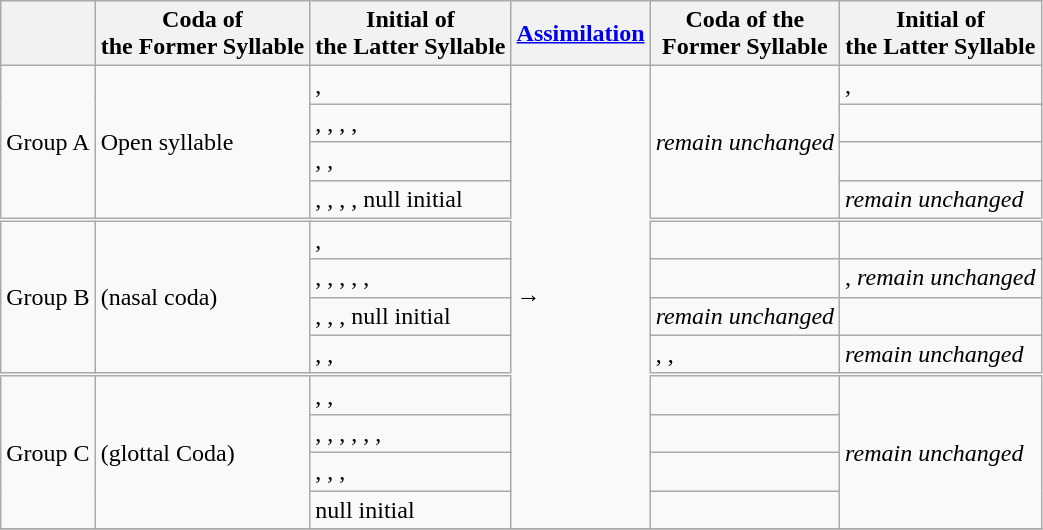<table class="wikitable">
<tr>
<th bgcolor="#ABCDEF"></th>
<th bgcolor="#ABCDEF">Coda of <br>the Former Syllable</th>
<th bgcolor="#ABCDEF">Initial of <br>the Latter Syllable</th>
<th bgcolor="#ABCDEF"><a href='#'>Assimilation</a></th>
<th bgcolor="#ABCDEF">Coda of the <br>Former Syllable</th>
<th bgcolor="#ABCDEF">Initial of <br>the Latter Syllable</th>
</tr>
<tr>
<td rowspan="4">Group A</td>
<td rowspan="4">Open syllable</td>
<td>, </td>
<td rowspan="12">→</td>
<td rowspan="4"><em>remain unchanged</em></td>
<td>, </td>
</tr>
<tr>
<td>, , , , </td>
<td></td>
</tr>
<tr>
<td>, , </td>
<td></td>
</tr>
<tr>
<td>, , , , null initial</td>
<td><em>remain unchanged</em></td>
</tr>
<tr style="border-top-style:double;">
<td rowspan="4">Group B</td>
<td rowspan="4"> (nasal coda)</td>
<td>, </td>
<td></td>
<td></td>
</tr>
<tr>
<td>, , , , , </td>
<td></td>
<td>, <em>remain unchanged</em></td>
</tr>
<tr>
<td>, , , null initial</td>
<td><em>remain unchanged</em></td>
<td></td>
</tr>
<tr>
<td>, , </td>
<td>, , </td>
<td><em>remain unchanged</em></td>
</tr>
<tr style="border-top-style:double;">
<td rowspan="4">Group C</td>
<td rowspan="4"> (glottal Coda)</td>
<td>, , </td>
<td></td>
<td rowspan="4"><em>remain unchanged</em></td>
</tr>
<tr>
<td>, , , , , , </td>
<td></td>
</tr>
<tr>
<td>, , , </td>
<td></td>
</tr>
<tr>
<td>null initial</td>
<td></td>
</tr>
<tr>
</tr>
</table>
